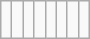<table class="wikitable">
<tr>
<td><br></td>
<td><br></td>
<td><br></td>
<td><br></td>
<td><br></td>
<td><br></td>
<td><br></td>
<td><br></td>
</tr>
</table>
